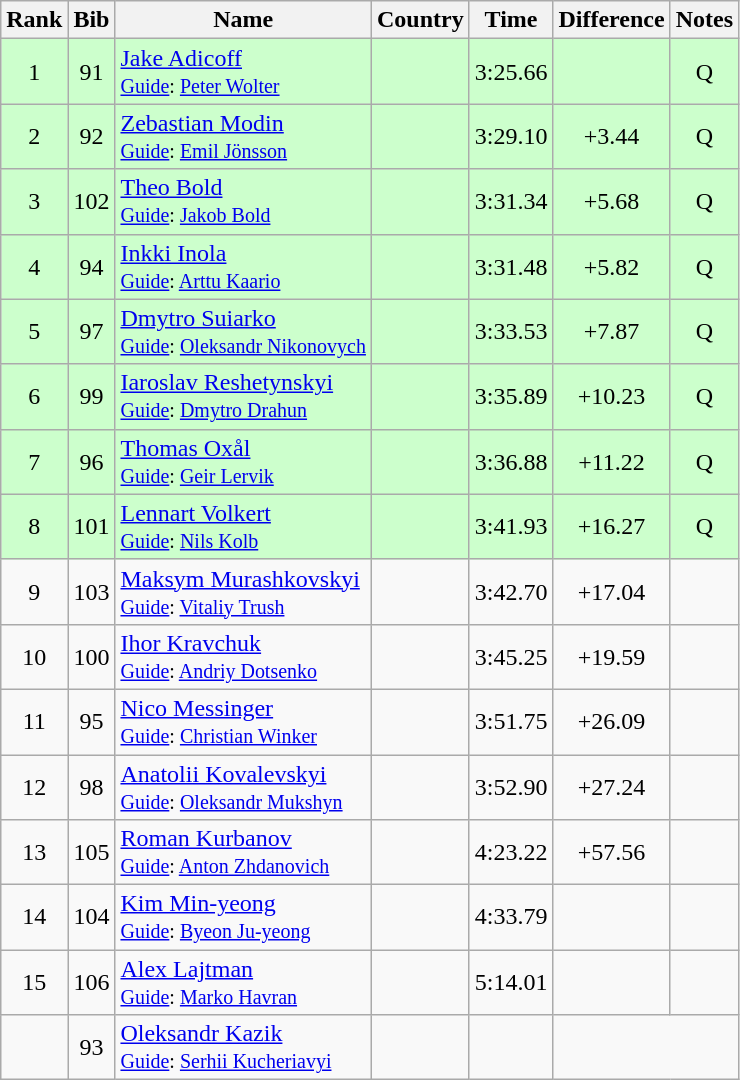<table class="wikitable sortable" style="text-align:center">
<tr>
<th>Rank</th>
<th>Bib</th>
<th>Name</th>
<th>Country</th>
<th>Time</th>
<th>Difference</th>
<th>Notes</th>
</tr>
<tr bgcolor=ccffcc>
<td>1</td>
<td>91</td>
<td align=left><a href='#'>Jake Adicoff</a><br><small><a href='#'>Guide</a>: <a href='#'>Peter Wolter</a></small></td>
<td align=left></td>
<td>3:25.66</td>
<td></td>
<td>Q</td>
</tr>
<tr bgcolor=ccffcc>
<td>2</td>
<td>92</td>
<td align=left><a href='#'>Zebastian Modin</a><br><small><a href='#'>Guide</a>: <a href='#'>Emil Jönsson</a></small></td>
<td align=left></td>
<td>3:29.10</td>
<td>+3.44</td>
<td>Q</td>
</tr>
<tr bgcolor=ccffcc>
<td>3</td>
<td>102</td>
<td align=left><a href='#'>Theo Bold</a><br><small><a href='#'>Guide</a>: <a href='#'>Jakob Bold</a></small></td>
<td align=left></td>
<td>3:31.34</td>
<td>+5.68</td>
<td>Q</td>
</tr>
<tr bgcolor=ccffcc>
<td>4</td>
<td>94</td>
<td align=left><a href='#'>Inkki Inola</a><br><small><a href='#'>Guide</a>: <a href='#'>Arttu Kaario</a></small></td>
<td align=left></td>
<td>3:31.48</td>
<td>+5.82</td>
<td>Q</td>
</tr>
<tr bgcolor=ccffcc>
<td>5</td>
<td>97</td>
<td align=left><a href='#'>Dmytro Suiarko</a><br><small><a href='#'>Guide</a>: <a href='#'>Oleksandr Nikonovych</a></small></td>
<td align=left></td>
<td>3:33.53</td>
<td>+7.87</td>
<td>Q</td>
</tr>
<tr bgcolor=ccffcc>
<td>6</td>
<td>99</td>
<td align=left><a href='#'>Iaroslav Reshetynskyi</a><br><small><a href='#'>Guide</a>: <a href='#'>Dmytro Drahun</a></small></td>
<td align=left></td>
<td>3:35.89</td>
<td>+10.23</td>
<td>Q</td>
</tr>
<tr bgcolor=ccffcc>
<td>7</td>
<td>96</td>
<td align=left><a href='#'>Thomas Oxål</a><br><small><a href='#'>Guide</a>: <a href='#'>Geir Lervik</a></small></td>
<td align=left></td>
<td>3:36.88</td>
<td>+11.22</td>
<td>Q</td>
</tr>
<tr bgcolor=ccffcc>
<td>8</td>
<td>101</td>
<td align=left><a href='#'>Lennart Volkert</a><br><small><a href='#'>Guide</a>: <a href='#'>Nils Kolb</a></small></td>
<td align=left></td>
<td>3:41.93</td>
<td>+16.27</td>
<td>Q</td>
</tr>
<tr>
<td>9</td>
<td>103</td>
<td align=left><a href='#'>Maksym Murashkovskyi</a><br><small><a href='#'>Guide</a>: <a href='#'>Vitaliy Trush</a></small></td>
<td align=left></td>
<td>3:42.70</td>
<td>+17.04</td>
<td></td>
</tr>
<tr>
<td>10</td>
<td>100</td>
<td align=left><a href='#'>Ihor Kravchuk</a><br><small><a href='#'>Guide</a>: <a href='#'>Andriy Dotsenko</a></small></td>
<td align=left></td>
<td>3:45.25</td>
<td>+19.59</td>
<td></td>
</tr>
<tr>
<td>11</td>
<td>95</td>
<td align=left><a href='#'>Nico Messinger</a><br><small><a href='#'>Guide</a>: <a href='#'>Christian Winker</a></small></td>
<td align=left></td>
<td>3:51.75</td>
<td>+26.09</td>
<td></td>
</tr>
<tr>
<td>12</td>
<td>98</td>
<td align=left><a href='#'>Anatolii Kovalevskyi</a><br><small><a href='#'>Guide</a>: <a href='#'>Oleksandr Mukshyn</a></small></td>
<td align=left></td>
<td>3:52.90</td>
<td>+27.24</td>
<td></td>
</tr>
<tr>
<td>13</td>
<td>105</td>
<td align=left><a href='#'>Roman Kurbanov</a><br><small><a href='#'>Guide</a>: <a href='#'>Anton Zhdanovich</a></small></td>
<td align=left></td>
<td>4:23.22</td>
<td>+57.56</td>
<td></td>
</tr>
<tr>
<td>14</td>
<td>104</td>
<td align=left><a href='#'>Kim Min-yeong</a><br><small><a href='#'>Guide</a>: <a href='#'>Byeon Ju-yeong</a></small></td>
<td align=left></td>
<td>4:33.79</td>
<td></td>
<td></td>
</tr>
<tr>
<td>15</td>
<td>106</td>
<td align=left><a href='#'>Alex Lajtman</a><br><small><a href='#'>Guide</a>: <a href='#'>Marko Havran</a></small></td>
<td align=left></td>
<td>5:14.01</td>
<td></td>
<td></td>
</tr>
<tr>
<td></td>
<td>93</td>
<td align=left><a href='#'>Oleksandr Kazik</a><br><small><a href='#'>Guide</a>: <a href='#'>Serhii Kucheriavyi</a></small></td>
<td align=left></td>
<td></td>
</tr>
</table>
